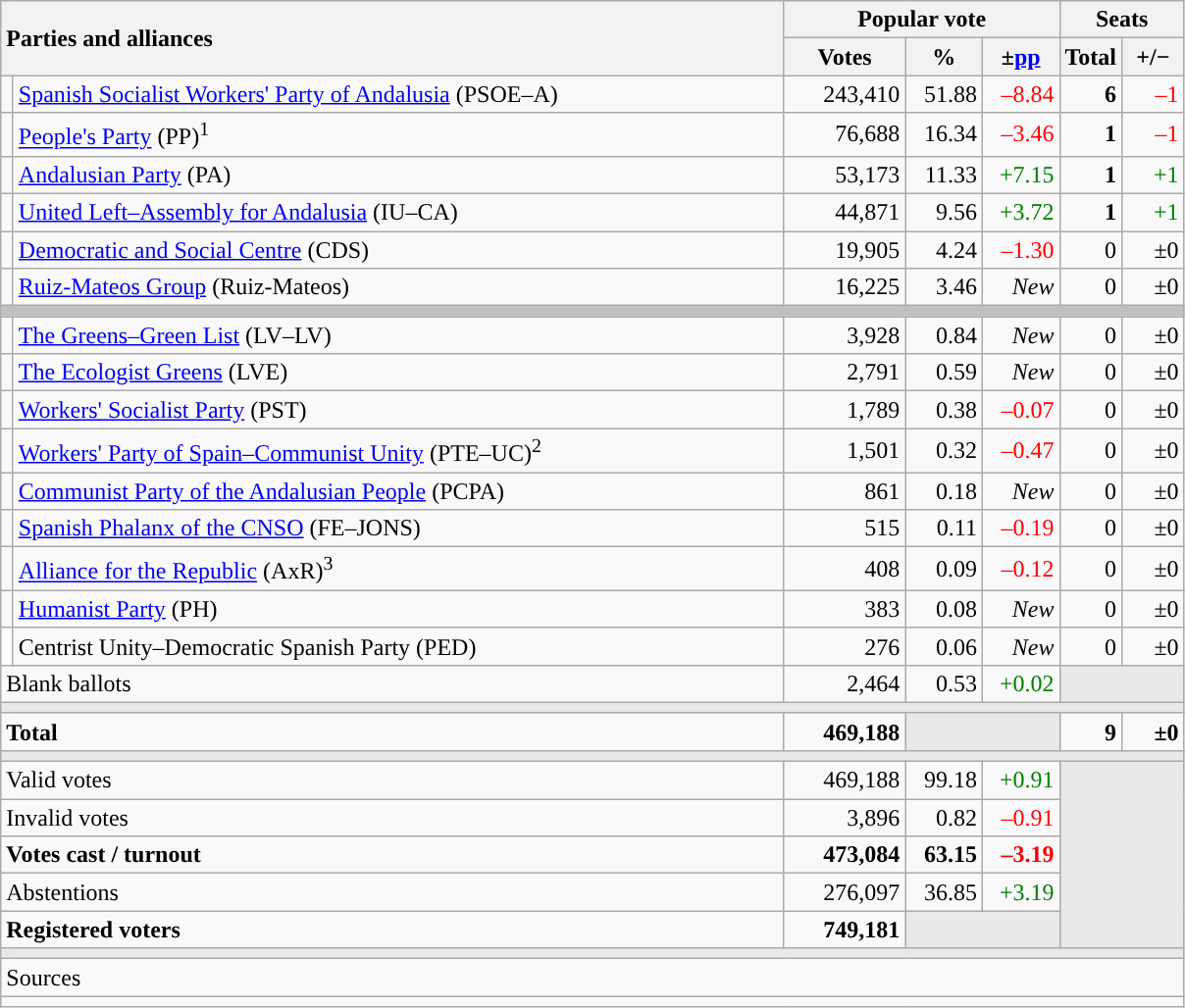<table class="wikitable" style="text-align:right;">
<tr>
<th style="text-align:left;" rowspan="2" colspan="2" width="525">Parties and alliances</th>
<th colspan="3">Popular vote</th>
<th colspan="2">Seats</th>
</tr>
<tr>
<th width="75">Votes</th>
<th width="45">%</th>
<th width="45">±<a href='#'>pp</a></th>
<th width="35">Total</th>
<th width="35">+/−</th>
</tr>
<tr>
<td width="1" style="color:inherit;background:"></td>
<td align="left"><a href='#'>Spanish Socialist Workers' Party of Andalusia</a> (PSOE–A)</td>
<td>243,410</td>
<td>51.88</td>
<td style="color:red;">–8.84</td>
<td><strong>6</strong></td>
<td style="color:red;">–1</td>
</tr>
<tr>
<td style="color:inherit;background:"></td>
<td align="left"><a href='#'>People's Party</a> (PP)<sup>1</sup></td>
<td>76,688</td>
<td>16.34</td>
<td style="color:red;">–3.46</td>
<td><strong>1</strong></td>
<td style="color:red;">–1</td>
</tr>
<tr>
<td style="color:inherit;background:"></td>
<td align="left"><a href='#'>Andalusian Party</a> (PA)</td>
<td>53,173</td>
<td>11.33</td>
<td style="color:green;">+7.15</td>
<td><strong>1</strong></td>
<td style="color:green;">+1</td>
</tr>
<tr>
<td style="color:inherit;background:"></td>
<td align="left"><a href='#'>United Left–Assembly for Andalusia</a> (IU–CA)</td>
<td>44,871</td>
<td>9.56</td>
<td style="color:green;">+3.72</td>
<td><strong>1</strong></td>
<td style="color:green;">+1</td>
</tr>
<tr>
<td style="color:inherit;background:"></td>
<td align="left"><a href='#'>Democratic and Social Centre</a> (CDS)</td>
<td>19,905</td>
<td>4.24</td>
<td style="color:red;">–1.30</td>
<td>0</td>
<td>±0</td>
</tr>
<tr>
<td style="color:inherit;background:"></td>
<td align="left"><a href='#'>Ruiz-Mateos Group</a> (Ruiz-Mateos)</td>
<td>16,225</td>
<td>3.46</td>
<td><em>New</em></td>
<td>0</td>
<td>±0</td>
</tr>
<tr>
<td colspan="7" bgcolor="#C0C0C0"></td>
</tr>
<tr>
<td style="color:inherit;background:"></td>
<td align="left"><a href='#'>The Greens–Green List</a> (LV–LV)</td>
<td>3,928</td>
<td>0.84</td>
<td><em>New</em></td>
<td>0</td>
<td>±0</td>
</tr>
<tr>
<td style="color:inherit;background:"></td>
<td align="left"><a href='#'>The Ecologist Greens</a> (LVE)</td>
<td>2,791</td>
<td>0.59</td>
<td><em>New</em></td>
<td>0</td>
<td>±0</td>
</tr>
<tr>
<td style="color:inherit;background:"></td>
<td align="left"><a href='#'>Workers' Socialist Party</a> (PST)</td>
<td>1,789</td>
<td>0.38</td>
<td style="color:red;">–0.07</td>
<td>0</td>
<td>±0</td>
</tr>
<tr>
<td style="color:inherit;background:"></td>
<td align="left"><a href='#'>Workers' Party of Spain–Communist Unity</a> (PTE–UC)<sup>2</sup></td>
<td>1,501</td>
<td>0.32</td>
<td style="color:red;">–0.47</td>
<td>0</td>
<td>±0</td>
</tr>
<tr>
<td style="color:inherit;background:"></td>
<td align="left"><a href='#'>Communist Party of the Andalusian People</a> (PCPA)</td>
<td>861</td>
<td>0.18</td>
<td><em>New</em></td>
<td>0</td>
<td>±0</td>
</tr>
<tr>
<td style="color:inherit;background:"></td>
<td align="left"><a href='#'>Spanish Phalanx of the CNSO</a> (FE–JONS)</td>
<td>515</td>
<td>0.11</td>
<td style="color:red;">–0.19</td>
<td>0</td>
<td>±0</td>
</tr>
<tr>
<td style="color:inherit;background:"></td>
<td align="left"><a href='#'>Alliance for the Republic</a> (AxR)<sup>3</sup></td>
<td>408</td>
<td>0.09</td>
<td style="color:red;">–0.12</td>
<td>0</td>
<td>±0</td>
</tr>
<tr>
<td style="color:inherit;background:"></td>
<td align="left"><a href='#'>Humanist Party</a> (PH)</td>
<td>383</td>
<td>0.08</td>
<td><em>New</em></td>
<td>0</td>
<td>±0</td>
</tr>
<tr>
<td bgcolor="white"></td>
<td align="left">Centrist Unity–Democratic Spanish Party (PED)</td>
<td>276</td>
<td>0.06</td>
<td><em>New</em></td>
<td>0</td>
<td>±0</td>
</tr>
<tr>
<td align="left" colspan="2">Blank ballots</td>
<td>2,464</td>
<td>0.53</td>
<td style="color:green;">+0.02</td>
<td bgcolor="#E9E9E9" colspan="2"></td>
</tr>
<tr>
<td colspan="7" bgcolor="#E9E9E9"></td>
</tr>
<tr style="font-weight:bold;">
<td align="left" colspan="2">Total</td>
<td>469,188</td>
<td bgcolor="#E9E9E9" colspan="2"></td>
<td>9</td>
<td>±0</td>
</tr>
<tr>
<td colspan="7" bgcolor="#E9E9E9"></td>
</tr>
<tr>
<td align="left" colspan="2">Valid votes</td>
<td>469,188</td>
<td>99.18</td>
<td style="color:green;">+0.91</td>
<td bgcolor="#E9E9E9" colspan="2" rowspan="5"></td>
</tr>
<tr>
<td align="left" colspan="2">Invalid votes</td>
<td>3,896</td>
<td>0.82</td>
<td style="color:red;">–0.91</td>
</tr>
<tr style="font-weight:bold;">
<td align="left" colspan="2">Votes cast / turnout</td>
<td>473,084</td>
<td>63.15</td>
<td style="color:red;">–3.19</td>
</tr>
<tr>
<td align="left" colspan="2">Abstentions</td>
<td>276,097</td>
<td>36.85</td>
<td style="color:green;">+3.19</td>
</tr>
<tr style="font-weight:bold;">
<td align="left" colspan="2">Registered voters</td>
<td>749,181</td>
<td bgcolor="#E9E9E9" colspan="2"></td>
</tr>
<tr>
<td colspan="7" bgcolor="#E9E9E9"></td>
</tr>
<tr>
<td align="left" colspan="7">Sources</td>
</tr>
<tr>
<td colspan="7" style="text-align:left; max-width:790px;"></td>
</tr>
</table>
